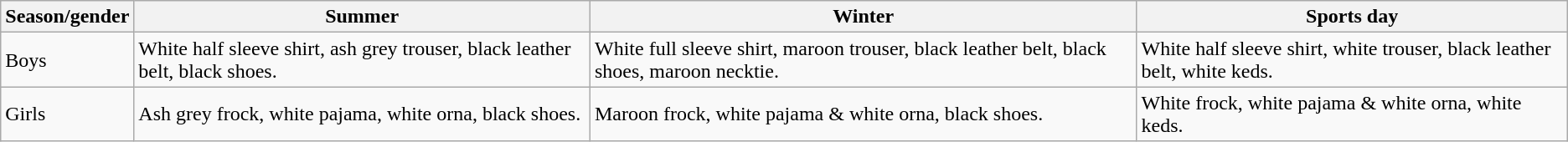<table class="wikitable" border="2">
<tr>
<th>Season/gender</th>
<th>Summer</th>
<th>Winter</th>
<th>Sports day</th>
</tr>
<tr>
<td>Boys</td>
<td>White half sleeve shirt, ash grey trouser, black leather belt, black shoes.</td>
<td>White full sleeve shirt, maroon trouser, black leather belt, black shoes, maroon necktie.</td>
<td>White half sleeve shirt, white trouser, black leather belt, white keds.</td>
</tr>
<tr>
<td>Girls</td>
<td>Ash grey frock, white pajama, white orna, black shoes.</td>
<td>Maroon frock, white pajama & white orna, black shoes.</td>
<td>White frock, white pajama & white orna, white keds.</td>
</tr>
</table>
